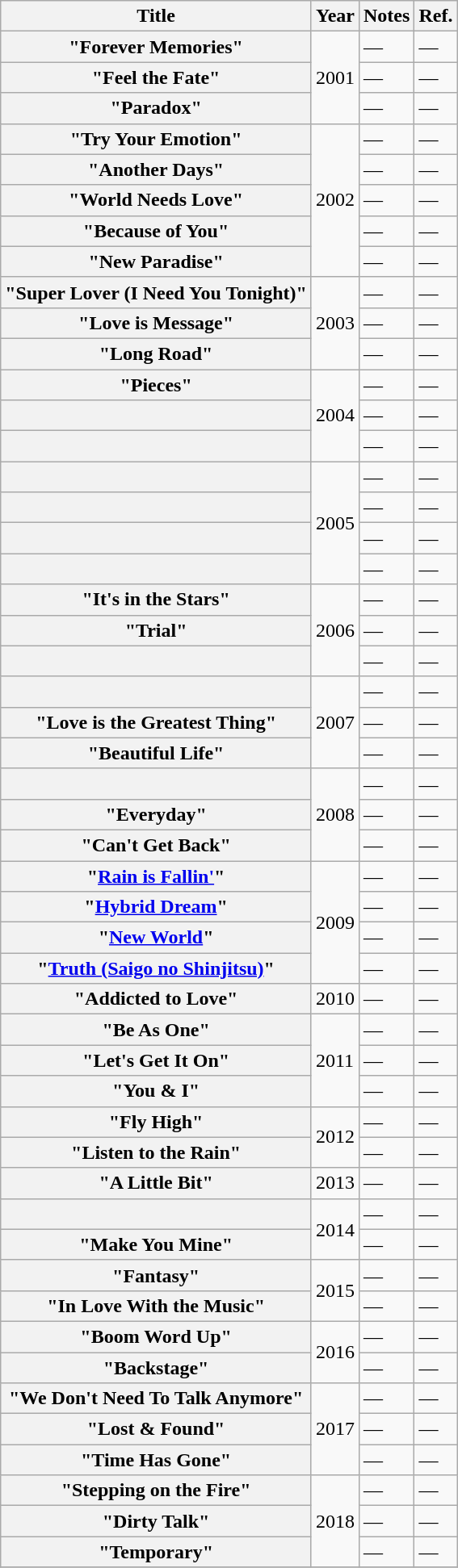<table class="wikitable plainrowheaders">
<tr>
<th>Title</th>
<th>Year</th>
<th>Notes</th>
<th>Ref.</th>
</tr>
<tr>
<th scope="row">"Forever Memories"</th>
<td rowspan="3">2001</td>
<td>—</td>
<td>—</td>
</tr>
<tr>
<th scope="row">"Feel the Fate"</th>
<td>—</td>
<td>—</td>
</tr>
<tr>
<th scope="row">"Paradox"</th>
<td>—</td>
<td>—</td>
</tr>
<tr>
<th scope="row">"Try Your Emotion"</th>
<td rowspan="5">2002</td>
<td>—</td>
<td>—</td>
</tr>
<tr>
<th scope="row">"Another Days"</th>
<td>—</td>
<td>—</td>
</tr>
<tr>
<th scope="row">"World Needs Love"<br></th>
<td>—</td>
<td>—</td>
</tr>
<tr>
<th scope="row">"Because of You"</th>
<td>—</td>
<td>—</td>
</tr>
<tr>
<th scope="row">"New Paradise"</th>
<td>—</td>
<td>—</td>
</tr>
<tr>
<th scope="row">"Super Lover (I Need You Tonight)"</th>
<td rowspan="3">2003</td>
<td>—</td>
<td>—</td>
</tr>
<tr>
<th scope="row">"Love is Message"</th>
<td>—</td>
<td>—</td>
</tr>
<tr>
<th scope="row">"Long Road"</th>
<td>—</td>
<td>—</td>
</tr>
<tr>
<th scope="row">"Pieces"</th>
<td rowspan="3">2004</td>
<td>—</td>
<td>—</td>
</tr>
<tr>
<th scope="row"></th>
<td>—</td>
<td>—</td>
</tr>
<tr>
<th scope="row"></th>
<td>—</td>
<td>—</td>
</tr>
<tr>
<th scope="row"></th>
<td rowspan="4">2005</td>
<td>—</td>
<td>—</td>
</tr>
<tr>
<th scope="row"></th>
<td>—</td>
<td>—</td>
</tr>
<tr>
<th scope="row"></th>
<td>—</td>
<td>—</td>
</tr>
<tr>
<th scope="row"></th>
<td>—</td>
<td>—</td>
</tr>
<tr>
<th scope="row">"It's in the Stars"</th>
<td rowspan="3">2006</td>
<td>—</td>
<td>—</td>
</tr>
<tr>
<th scope="row">"Trial"</th>
<td>—</td>
<td>—</td>
</tr>
<tr>
<th scope="row"></th>
<td>—</td>
<td>—</td>
</tr>
<tr>
<th scope="row"></th>
<td rowspan="3">2007</td>
<td>—</td>
<td>—</td>
</tr>
<tr>
<th scope="row">"Love is the Greatest Thing"</th>
<td>—</td>
<td>—</td>
</tr>
<tr>
<th scope="row">"Beautiful Life"</th>
<td>—</td>
<td>—</td>
</tr>
<tr>
<th scope="row"></th>
<td rowspan="3">2008</td>
<td>—</td>
<td>—</td>
</tr>
<tr>
<th scope="row">"Everyday"</th>
<td>—</td>
<td>—</td>
</tr>
<tr>
<th scope="row">"Can't Get Back"</th>
<td>—</td>
<td>—</td>
</tr>
<tr>
<th scope="row">"<a href='#'>Rain is Fallin'</a>"<br></th>
<td rowspan="4">2009</td>
<td>—</td>
<td>—</td>
</tr>
<tr>
<th scope="row">"<a href='#'>Hybrid Dream</a>"</th>
<td>—</td>
<td>—</td>
</tr>
<tr>
<th scope="row">"<a href='#'>New World</a>"</th>
<td>—</td>
<td>—</td>
</tr>
<tr>
<th scope="row">"<a href='#'>Truth (Saigo no Shinjitsu)</a>"</th>
<td>—</td>
<td>—</td>
</tr>
<tr>
<th scope="row">"Addicted to Love"</th>
<td>2010</td>
<td>—</td>
<td>—</td>
</tr>
<tr>
<th scope="row">"Be As One"</th>
<td rowspan="3">2011</td>
<td>—</td>
<td>—</td>
</tr>
<tr>
<th scope="row">"Let's Get It On"</th>
<td>—</td>
<td>—</td>
</tr>
<tr>
<th scope="row">"You & I"</th>
<td>—</td>
<td>—</td>
</tr>
<tr>
<th scope="row">"Fly High"</th>
<td rowspan="2">2012</td>
<td>—</td>
<td>—</td>
</tr>
<tr>
<th scope="row">"Listen to the Rain"</th>
<td>—</td>
<td>—</td>
</tr>
<tr>
<th scope="row">"A Little Bit"</th>
<td>2013</td>
<td>—</td>
<td>—</td>
</tr>
<tr>
<th scope="row"></th>
<td rowspan="2">2014</td>
<td>—</td>
<td>—</td>
</tr>
<tr>
<th scope="row">"Make You Mine"</th>
<td>—</td>
<td>—</td>
</tr>
<tr>
<th scope="row">"Fantasy"</th>
<td rowspan="2">2015</td>
<td>—</td>
<td>—</td>
</tr>
<tr>
<th scope="row">"In Love With the Music"</th>
<td>—</td>
<td>—</td>
</tr>
<tr>
<th scope="row">"Boom Word Up"</th>
<td rowspan="2">2016</td>
<td>—</td>
<td>—</td>
</tr>
<tr>
<th scope="row">"Backstage"</th>
<td>—</td>
<td>—</td>
</tr>
<tr>
<th scope="row">"We Don't Need To Talk Anymore"</th>
<td rowspan="3">2017</td>
<td>—</td>
<td>—</td>
</tr>
<tr>
<th scope="row">"Lost & Found"<br></th>
<td>—</td>
<td>—</td>
</tr>
<tr>
<th scope="row">"Time Has Gone"</th>
<td>—</td>
<td>—</td>
</tr>
<tr>
<th scope="row">"Stepping on the Fire"<br></th>
<td rowspan="3">2018</td>
<td>—</td>
<td>—</td>
</tr>
<tr>
<th scope="row">"Dirty Talk"</th>
<td>—</td>
<td>—</td>
</tr>
<tr>
<th scope="row">"Temporary"</th>
<td>—</td>
<td>—</td>
</tr>
<tr>
</tr>
</table>
